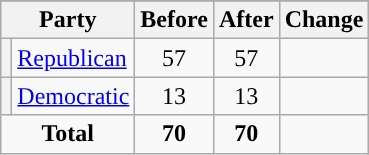<table class="wikitable" style="text-align:center;">
<tr>
</tr>
<tr>
<th colspan=2>Party</th>
<th>Before</th>
<th>After</th>
<th>Change</th>
</tr>
<tr>
<th style="background-color:"></th>
<td style="text-align:left;"><a href='#'>Republican</a></td>
<td>57</td>
<td>57</td>
<td></td>
</tr>
<tr>
<th style="background-color:"></th>
<td style="text-align:left;"><a href='#'>Democratic</a></td>
<td>13</td>
<td>13</td>
<td></td>
</tr>
<tr>
<td colspan=2><strong>Total</strong></td>
<td><strong>70</strong></td>
<td><strong>70</strong></td>
<td></td>
</tr>
</table>
